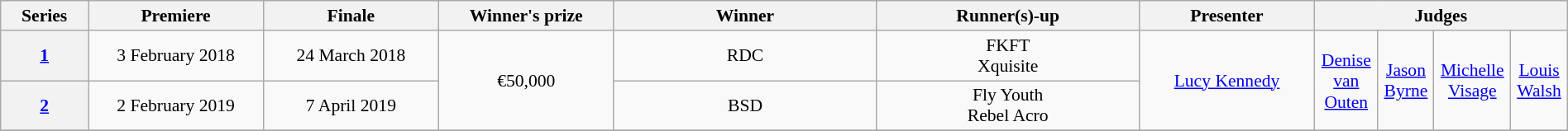<table class="wikitable" style="text-align:center; font-size:90%; width:100%;">
<tr>
<th width="05%">Series</th>
<th width="10%">Premiere</th>
<th width="10%">Finale</th>
<th width="10%">Winner's prize</th>
<th width="15%">Winner</th>
<th width="15%">Runner(s)-up</th>
<th width="10%">Presenter</th>
<th colspan="4" width="10%">Judges</th>
</tr>
<tr>
<th scope="row"><a href='#'>1</a></th>
<td>3 February 2018</td>
<td>24 March 2018</td>
<td rowspan="2">€50,000</td>
<td>RDC</td>
<td>FKFT<br>Xquisite</td>
<td rowspan="2"><a href='#'>Lucy Kennedy</a></td>
<td rowspan="2"><a href='#'>Denise van Outen</a></td>
<td rowspan="2"><a href='#'>Jason Byrne</a></td>
<td rowspan="2"><a href='#'>Michelle Visage</a></td>
<td rowspan="2"><a href='#'>Louis Walsh</a></td>
</tr>
<tr>
<th scope="row"><a href='#'>2</a></th>
<td>2 February 2019</td>
<td>7 April 2019</td>
<td>BSD</td>
<td>Fly Youth<br>Rebel Acro</td>
</tr>
<tr>
</tr>
</table>
